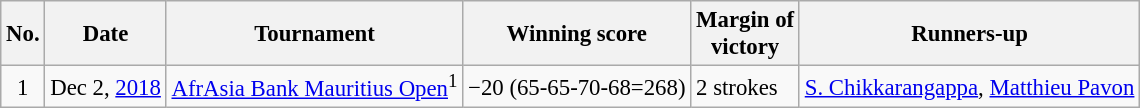<table class="wikitable" style="font-size:95%;">
<tr>
<th>No.</th>
<th>Date</th>
<th>Tournament</th>
<th>Winning score</th>
<th>Margin of<br>victory</th>
<th>Runners-up</th>
</tr>
<tr>
<td align=center>1</td>
<td align=right>Dec 2, <a href='#'>2018</a></td>
<td><a href='#'>AfrAsia Bank Mauritius Open</a><sup>1</sup></td>
<td>−20 (65-65-70-68=268)</td>
<td>2 strokes</td>
<td> <a href='#'>S. Chikkarangappa</a>,  <a href='#'>Matthieu Pavon</a></td>
</tr>
</table>
